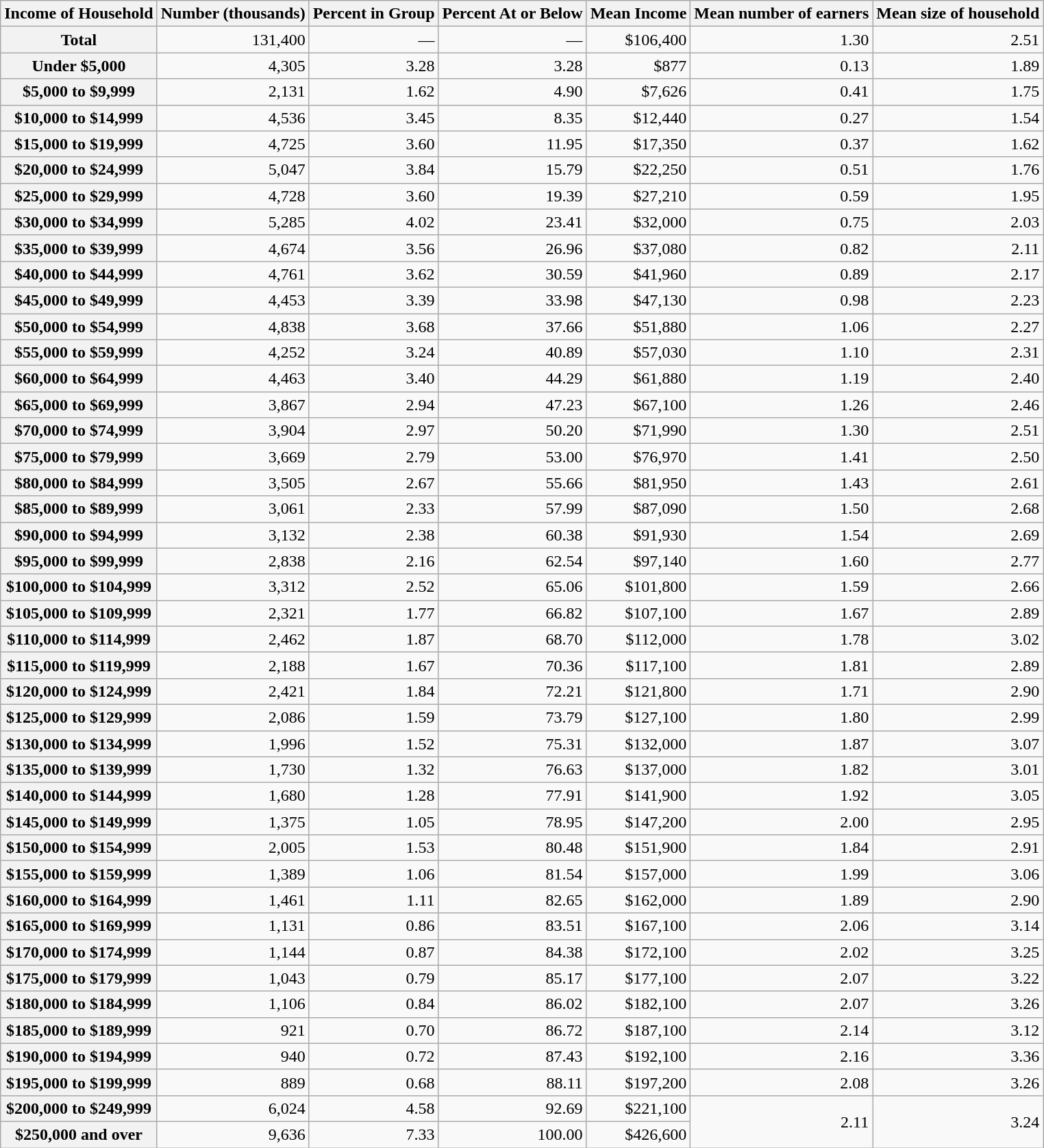<table class="wikitable" style="text-align:right; margin-right:61px">
<tr>
<th>Income of Household</th>
<th>Number (thousands)	</th>
<th>Percent in Group</th>
<th>Percent At or Below</th>
<th>Mean Income	</th>
<th>Mean number of earners	</th>
<th>Mean size of household	</th>
</tr>
<tr>
<th>Total</th>
<td>131,400</td>
<td>—</td>
<td>—</td>
<td>$106,400</td>
<td>1.30</td>
<td>2.51</td>
</tr>
<tr>
<th>Under $5,000</th>
<td>4,305</td>
<td>3.28</td>
<td>3.28</td>
<td>$877</td>
<td>0.13</td>
<td>1.89</td>
</tr>
<tr>
<th>$5,000 to $9,999</th>
<td>2,131</td>
<td>1.62</td>
<td>4.90</td>
<td>$7,626</td>
<td>0.41</td>
<td>1.75</td>
</tr>
<tr>
<th>$10,000 to $14,999</th>
<td>4,536</td>
<td>3.45</td>
<td>8.35</td>
<td>$12,440</td>
<td>0.27</td>
<td>1.54</td>
</tr>
<tr>
<th>$15,000 to $19,999</th>
<td>4,725</td>
<td>3.60</td>
<td>11.95</td>
<td>$17,350</td>
<td>0.37</td>
<td>1.62</td>
</tr>
<tr>
<th>$20,000 to $24,999</th>
<td>5,047</td>
<td>3.84</td>
<td>15.79</td>
<td>$22,250</td>
<td>0.51</td>
<td>1.76</td>
</tr>
<tr>
<th>$25,000 to $29,999</th>
<td>4,728</td>
<td>3.60</td>
<td>19.39</td>
<td>$27,210</td>
<td>0.59</td>
<td>1.95</td>
</tr>
<tr>
<th>$30,000 to $34,999</th>
<td>5,285</td>
<td>4.02</td>
<td>23.41</td>
<td>$32,000</td>
<td>0.75</td>
<td>2.03</td>
</tr>
<tr>
<th>$35,000 to $39,999</th>
<td>4,674</td>
<td>3.56</td>
<td>26.96</td>
<td>$37,080</td>
<td>0.82</td>
<td>2.11</td>
</tr>
<tr>
<th>$40,000 to $44,999</th>
<td>4,761</td>
<td>3.62</td>
<td>30.59</td>
<td>$41,960</td>
<td>0.89</td>
<td>2.17</td>
</tr>
<tr>
<th>$45,000 to $49,999</th>
<td>4,453</td>
<td>3.39</td>
<td>33.98</td>
<td>$47,130</td>
<td>0.98</td>
<td>2.23</td>
</tr>
<tr>
<th>$50,000 to $54,999</th>
<td>4,838</td>
<td>3.68</td>
<td>37.66</td>
<td>$51,880</td>
<td>1.06</td>
<td>2.27</td>
</tr>
<tr>
<th>$55,000 to $59,999</th>
<td>4,252</td>
<td>3.24</td>
<td>40.89</td>
<td>$57,030</td>
<td>1.10</td>
<td>2.31</td>
</tr>
<tr>
<th>$60,000 to $64,999</th>
<td>4,463</td>
<td>3.40</td>
<td>44.29</td>
<td>$61,880</td>
<td>1.19</td>
<td>2.40</td>
</tr>
<tr>
<th>$65,000 to $69,999</th>
<td>3,867</td>
<td>2.94</td>
<td>47.23</td>
<td>$67,100</td>
<td>1.26</td>
<td>2.46</td>
</tr>
<tr>
<th>$70,000 to $74,999</th>
<td>3,904</td>
<td>2.97</td>
<td>50.20</td>
<td>$71,990</td>
<td>1.30</td>
<td>2.51</td>
</tr>
<tr>
<th>$75,000 to $79,999</th>
<td>3,669</td>
<td>2.79</td>
<td>53.00</td>
<td>$76,970</td>
<td>1.41</td>
<td>2.50</td>
</tr>
<tr>
<th>$80,000 to $84,999</th>
<td>3,505</td>
<td>2.67</td>
<td>55.66</td>
<td>$81,950</td>
<td>1.43</td>
<td>2.61</td>
</tr>
<tr>
<th>$85,000 to $89,999</th>
<td>3,061</td>
<td>2.33</td>
<td>57.99</td>
<td>$87,090</td>
<td>1.50</td>
<td>2.68</td>
</tr>
<tr>
<th>$90,000 to $94,999</th>
<td>3,132</td>
<td>2.38</td>
<td>60.38</td>
<td>$91,930</td>
<td>1.54</td>
<td>2.69</td>
</tr>
<tr>
<th>$95,000 to $99,999</th>
<td>2,838</td>
<td>2.16</td>
<td>62.54</td>
<td>$97,140</td>
<td>1.60</td>
<td>2.77</td>
</tr>
<tr>
<th>$100,000 to $104,999</th>
<td>3,312</td>
<td>2.52</td>
<td>65.06</td>
<td>$101,800</td>
<td>1.59</td>
<td>2.66</td>
</tr>
<tr>
<th>$105,000 to $109,999</th>
<td>2,321</td>
<td>1.77</td>
<td>66.82</td>
<td>$107,100</td>
<td>1.67</td>
<td>2.89</td>
</tr>
<tr>
<th>$110,000 to $114,999</th>
<td>2,462</td>
<td>1.87</td>
<td>68.70</td>
<td>$112,000</td>
<td>1.78</td>
<td>3.02</td>
</tr>
<tr>
<th>$115,000 to $119,999</th>
<td>2,188</td>
<td>1.67</td>
<td>70.36</td>
<td>$117,100</td>
<td>1.81</td>
<td>2.89</td>
</tr>
<tr>
<th>$120,000 to $124,999</th>
<td>2,421</td>
<td>1.84</td>
<td>72.21</td>
<td>$121,800</td>
<td>1.71</td>
<td>2.90</td>
</tr>
<tr>
<th>$125,000 to $129,999</th>
<td>2,086</td>
<td>1.59</td>
<td>73.79</td>
<td>$127,100</td>
<td>1.80</td>
<td>2.99</td>
</tr>
<tr>
<th>$130,000 to $134,999</th>
<td>1,996</td>
<td>1.52</td>
<td>75.31</td>
<td>$132,000</td>
<td>1.87</td>
<td>3.07</td>
</tr>
<tr>
<th>$135,000 to $139,999</th>
<td>1,730</td>
<td>1.32</td>
<td>76.63</td>
<td>$137,000</td>
<td>1.82</td>
<td>3.01</td>
</tr>
<tr>
<th>$140,000 to $144,999</th>
<td>1,680</td>
<td>1.28</td>
<td>77.91</td>
<td>$141,900</td>
<td>1.92</td>
<td>3.05</td>
</tr>
<tr>
<th>$145,000 to $149,999</th>
<td>1,375</td>
<td>1.05</td>
<td>78.95</td>
<td>$147,200</td>
<td>2.00</td>
<td>2.95</td>
</tr>
<tr>
<th>$150,000 to $154,999</th>
<td>2,005</td>
<td>1.53</td>
<td>80.48</td>
<td>$151,900</td>
<td>1.84</td>
<td>2.91</td>
</tr>
<tr>
<th>$155,000 to $159,999</th>
<td>1,389</td>
<td>1.06</td>
<td>81.54</td>
<td>$157,000</td>
<td>1.99</td>
<td>3.06</td>
</tr>
<tr>
<th>$160,000 to $164,999</th>
<td>1,461</td>
<td>1.11</td>
<td>82.65</td>
<td>$162,000</td>
<td>1.89</td>
<td>2.90</td>
</tr>
<tr>
<th>$165,000 to $169,999</th>
<td>1,131</td>
<td>0.86</td>
<td>83.51</td>
<td>$167,100</td>
<td>2.06</td>
<td>3.14</td>
</tr>
<tr>
<th>$170,000 to $174,999</th>
<td>1,144</td>
<td>0.87</td>
<td>84.38</td>
<td>$172,100</td>
<td>2.02</td>
<td>3.25</td>
</tr>
<tr>
<th>$175,000 to $179,999</th>
<td>1,043</td>
<td>0.79</td>
<td>85.17</td>
<td>$177,100</td>
<td>2.07</td>
<td>3.22</td>
</tr>
<tr>
<th>$180,000 to $184,999</th>
<td>1,106</td>
<td>0.84</td>
<td>86.02</td>
<td>$182,100</td>
<td>2.07</td>
<td>3.26</td>
</tr>
<tr>
<th>$185,000 to $189,999</th>
<td>921</td>
<td>0.70</td>
<td>86.72</td>
<td>$187,100</td>
<td>2.14</td>
<td>3.12</td>
</tr>
<tr>
<th>$190,000 to $194,999</th>
<td>940</td>
<td>0.72</td>
<td>87.43</td>
<td>$192,100</td>
<td>2.16</td>
<td>3.36</td>
</tr>
<tr>
<th>$195,000 to $199,999</th>
<td>889</td>
<td>0.68</td>
<td>88.11</td>
<td>$197,200</td>
<td>2.08</td>
<td>3.26</td>
</tr>
<tr>
<th>$200,000 to $249,999</th>
<td>6,024</td>
<td>4.58</td>
<td>92.69</td>
<td>$221,100</td>
<td rowspan=2>2.11</td>
<td rowspan=2>3.24</td>
</tr>
<tr>
<th>$250,000 and over</th>
<td>9,636</td>
<td>7.33</td>
<td>100.00</td>
<td>$426,600</td>
</tr>
</table>
